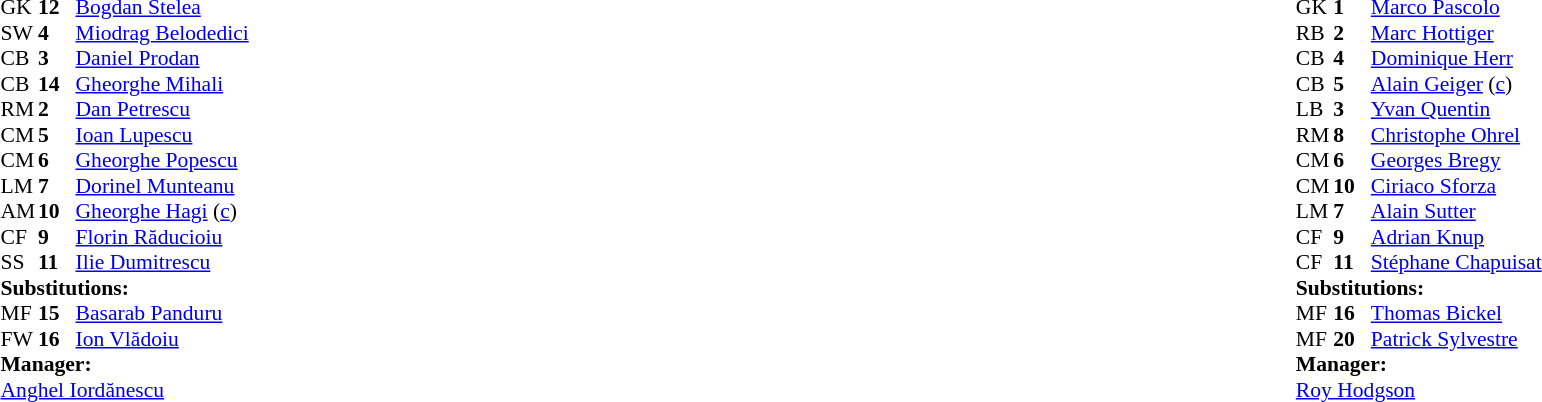<table width="100%">
<tr>
<td valign="top" width="50%"><br><table style="font-size: 90%" cellspacing="0" cellpadding="0">
<tr>
<th width="25"></th>
<th width="25"></th>
</tr>
<tr>
<td>GK</td>
<td><strong>12</strong></td>
<td><a href='#'>Bogdan Stelea</a></td>
</tr>
<tr>
<td>SW</td>
<td><strong>4</strong></td>
<td><a href='#'>Miodrag Belodedici</a></td>
<td></td>
</tr>
<tr>
<td>CB</td>
<td><strong>3</strong></td>
<td><a href='#'>Daniel Prodan</a></td>
</tr>
<tr>
<td>CB</td>
<td><strong>14</strong></td>
<td><a href='#'>Gheorghe Mihali</a></td>
<td></td>
</tr>
<tr>
<td>RM</td>
<td><strong>2</strong></td>
<td><a href='#'>Dan Petrescu</a></td>
</tr>
<tr>
<td>CM</td>
<td><strong>5</strong></td>
<td><a href='#'>Ioan Lupescu</a></td>
<td></td>
<td></td>
</tr>
<tr>
<td>CM</td>
<td><strong>6</strong></td>
<td><a href='#'>Gheorghe Popescu</a></td>
</tr>
<tr>
<td>LM</td>
<td><strong>7</strong></td>
<td><a href='#'>Dorinel Munteanu</a></td>
</tr>
<tr>
<td>AM</td>
<td><strong>10</strong></td>
<td><a href='#'>Gheorghe Hagi</a> (<a href='#'>c</a>)</td>
</tr>
<tr>
<td>CF</td>
<td><strong>9</strong></td>
<td><a href='#'>Florin Răducioiu</a></td>
</tr>
<tr>
<td>SS</td>
<td><strong>11</strong></td>
<td><a href='#'>Ilie Dumitrescu</a></td>
<td></td>
<td></td>
</tr>
<tr>
<td colspan=3><strong>Substitutions:</strong></td>
</tr>
<tr>
<td>MF</td>
<td><strong>15</strong></td>
<td><a href='#'>Basarab Panduru</a></td>
<td></td>
<td></td>
</tr>
<tr>
<td>FW</td>
<td><strong>16</strong></td>
<td><a href='#'>Ion Vlădoiu</a></td>
<td></td>
<td></td>
</tr>
<tr>
<td colspan=3><strong>Manager:</strong></td>
</tr>
<tr>
<td colspan="4"><a href='#'>Anghel Iordănescu</a></td>
</tr>
</table>
</td>
<td valign="top"></td>
<td valign="top" width="50%"><br><table style="font-size: 90%" cellspacing="0" cellpadding="0" align=center>
<tr>
<th width="25"></th>
<th width="25"></th>
</tr>
<tr>
<td>GK</td>
<td><strong>1</strong></td>
<td><a href='#'>Marco Pascolo</a></td>
</tr>
<tr>
<td>RB</td>
<td><strong>2</strong></td>
<td><a href='#'>Marc Hottiger</a></td>
</tr>
<tr>
<td>CB</td>
<td><strong>4</strong></td>
<td><a href='#'>Dominique Herr</a></td>
</tr>
<tr>
<td>CB</td>
<td><strong>5</strong></td>
<td><a href='#'>Alain Geiger</a> (<a href='#'>c</a>)</td>
</tr>
<tr>
<td>LB</td>
<td><strong>3</strong></td>
<td><a href='#'>Yvan Quentin</a></td>
</tr>
<tr>
<td>RM</td>
<td><strong>8</strong></td>
<td><a href='#'>Christophe Ohrel</a></td>
<td></td>
<td></td>
</tr>
<tr>
<td>CM</td>
<td><strong>6</strong></td>
<td><a href='#'>Georges Bregy</a></td>
</tr>
<tr>
<td>CM</td>
<td><strong>10</strong></td>
<td><a href='#'>Ciriaco Sforza</a></td>
</tr>
<tr>
<td>LM</td>
<td><strong>7</strong></td>
<td><a href='#'>Alain Sutter</a></td>
<td></td>
<td></td>
</tr>
<tr>
<td>CF</td>
<td><strong>9</strong></td>
<td><a href='#'>Adrian Knup</a></td>
</tr>
<tr>
<td>CF</td>
<td><strong>11</strong></td>
<td><a href='#'>Stéphane Chapuisat</a></td>
</tr>
<tr>
<td colspan=3><strong>Substitutions:</strong></td>
</tr>
<tr>
<td>MF</td>
<td><strong>16</strong></td>
<td><a href='#'>Thomas Bickel</a></td>
<td></td>
<td></td>
</tr>
<tr>
<td>MF</td>
<td><strong>20</strong></td>
<td><a href='#'>Patrick Sylvestre</a></td>
<td></td>
<td></td>
</tr>
<tr>
<td colspan=3><strong>Manager:</strong></td>
</tr>
<tr>
<td colspan="4"> <a href='#'>Roy Hodgson</a></td>
</tr>
</table>
</td>
</tr>
</table>
